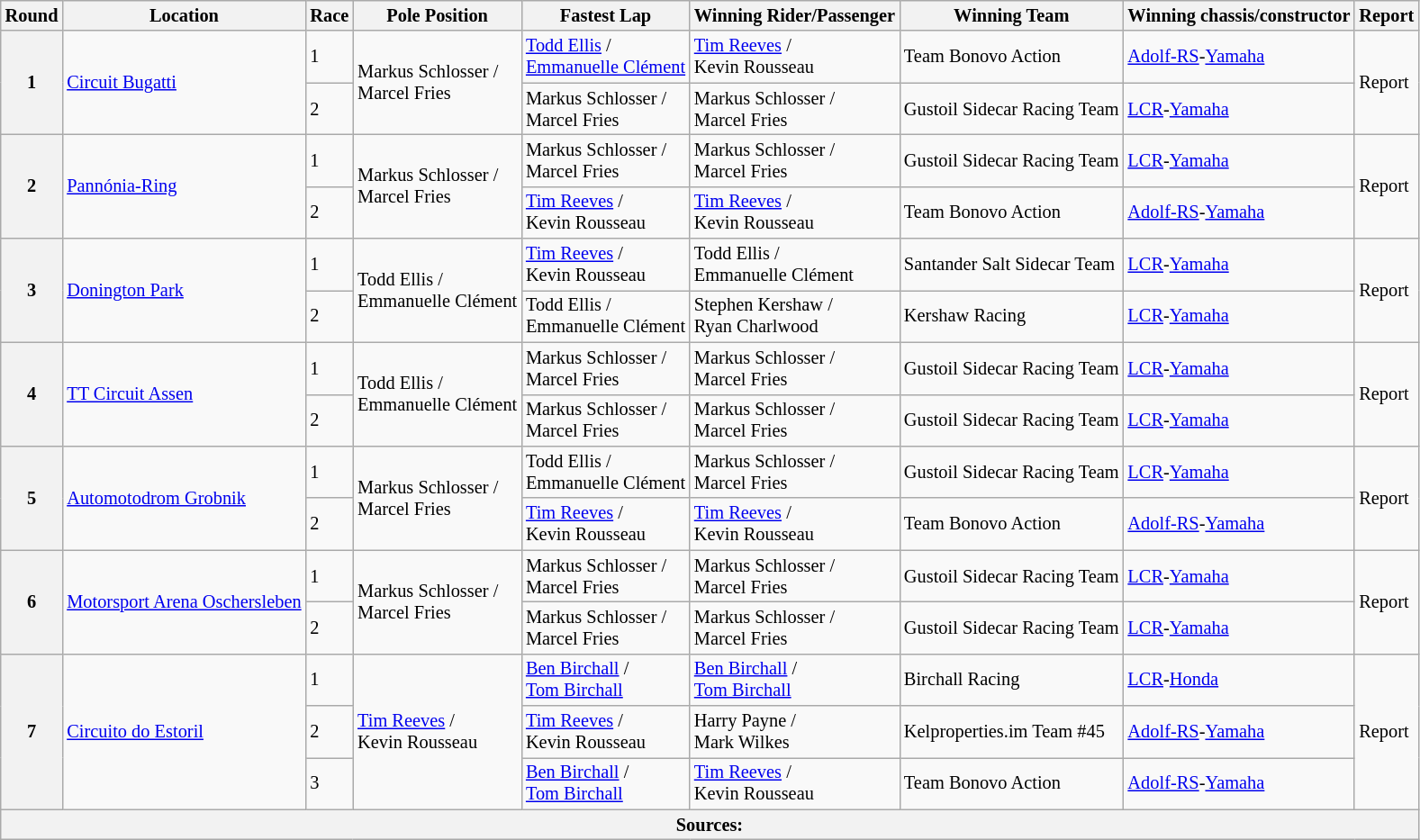<table class="wikitable" style="font-size: 85%">
<tr>
<th>Round</th>
<th>Location</th>
<th>Race</th>
<th>Pole Position</th>
<th>Fastest Lap</th>
<th>Winning Rider/Passenger</th>
<th>Winning Team</th>
<th>Winning chassis/constructor</th>
<th>Report</th>
</tr>
<tr>
<th rowspan="2">1</th>
<td rowspan="2"> <a href='#'>Circuit Bugatti</a></td>
<td>1</td>
<td rowspan="2"> Markus Schlosser /<br> Marcel Fries</td>
<td> <a href='#'>Todd Ellis</a> /<br> <a href='#'>Emmanuelle Clément</a></td>
<td> <a href='#'>Tim Reeves</a> /<br> Kevin Rousseau</td>
<td> Team Bonovo Action</td>
<td> <a href='#'>Adolf-RS</a>-<a href='#'>Yamaha</a></td>
<td rowspan="2">Report</td>
</tr>
<tr>
<td>2</td>
<td> Markus Schlosser /<br> Marcel Fries</td>
<td> Markus Schlosser /<br> Marcel Fries</td>
<td> Gustoil Sidecar Racing Team</td>
<td> <a href='#'>LCR</a>-<a href='#'>Yamaha</a></td>
</tr>
<tr>
<th rowspan="2">2</th>
<td rowspan="2"> <a href='#'>Pannónia-Ring</a></td>
<td>1</td>
<td rowspan="2"> Markus Schlosser /<br> Marcel Fries</td>
<td> Markus Schlosser /<br>Marcel Fries</td>
<td>Markus Schlosser /<br>Marcel Fries</td>
<td> Gustoil Sidecar Racing Team</td>
<td> <a href='#'>LCR</a>-<a href='#'>Yamaha</a></td>
<td rowspan="2">Report</td>
</tr>
<tr>
<td>2</td>
<td> <a href='#'>Tim Reeves</a> /<br> Kevin Rousseau</td>
<td> <a href='#'>Tim Reeves</a> /<br> Kevin Rousseau</td>
<td> Team Bonovo Action</td>
<td> <a href='#'>Adolf-RS</a>-<a href='#'>Yamaha</a></td>
</tr>
<tr>
<th rowspan="2">3</th>
<td rowspan="2"> <a href='#'>Donington Park</a></td>
<td>1</td>
<td rowspan="2"> Todd Ellis /<br> Emmanuelle Clément</td>
<td> <a href='#'>Tim Reeves</a> /<br> Kevin Rousseau</td>
<td> Todd Ellis /<br>Emmanuelle Clément</td>
<td> Santander Salt Sidecar Team</td>
<td> <a href='#'>LCR</a>-<a href='#'>Yamaha</a></td>
<td rowspan="2">Report</td>
</tr>
<tr>
<td>2</td>
<td> Todd Ellis /<br> Emmanuelle Clément</td>
<td> Stephen Kershaw /<br> Ryan Charlwood</td>
<td> Kershaw Racing</td>
<td> <a href='#'>LCR</a>-<a href='#'>Yamaha</a></td>
</tr>
<tr>
<th rowspan="2">4</th>
<td rowspan="2"> <a href='#'>TT Circuit Assen</a></td>
<td>1</td>
<td rowspan="2"> Todd Ellis /<br> Emmanuelle Clément</td>
<td> Markus Schlosser /<br> Marcel Fries</td>
<td> Markus Schlosser /<br> Marcel Fries</td>
<td> Gustoil Sidecar Racing Team</td>
<td> <a href='#'>LCR</a>-<a href='#'>Yamaha</a></td>
<td rowspan="2">Report</td>
</tr>
<tr>
<td>2</td>
<td> Markus Schlosser /<br>Marcel Fries</td>
<td> Markus Schlosser /<br> Marcel Fries</td>
<td> Gustoil Sidecar Racing Team</td>
<td> <a href='#'>LCR</a>-<a href='#'>Yamaha</a></td>
</tr>
<tr>
<th rowspan="2">5</th>
<td rowspan="2"> <a href='#'>Automotodrom Grobnik</a></td>
<td>1</td>
<td rowspan="2"> Markus Schlosser /<br> Marcel Fries</td>
<td> Todd Ellis /<br> Emmanuelle Clément</td>
<td> Markus Schlosser /<br>Marcel Fries</td>
<td> Gustoil Sidecar Racing Team</td>
<td> <a href='#'>LCR</a>-<a href='#'>Yamaha</a></td>
<td rowspan="2">Report</td>
</tr>
<tr>
<td>2</td>
<td> <a href='#'>Tim Reeves</a> /<br> Kevin Rousseau</td>
<td> <a href='#'>Tim Reeves</a> /<br>Kevin Rousseau</td>
<td> Team Bonovo Action</td>
<td> <a href='#'>Adolf-RS</a>-<a href='#'>Yamaha</a></td>
</tr>
<tr>
<th rowspan="2">6</th>
<td rowspan="2"> <a href='#'>Motorsport Arena Oschersleben</a></td>
<td>1</td>
<td rowspan="2"> Markus Schlosser /<br> Marcel Fries</td>
<td> Markus Schlosser /<br> Marcel Fries</td>
<td> Markus Schlosser /<br> Marcel Fries</td>
<td> Gustoil Sidecar Racing Team</td>
<td> <a href='#'>LCR</a>-<a href='#'>Yamaha</a></td>
<td rowspan="2">Report</td>
</tr>
<tr>
<td>2</td>
<td> Markus Schlosser /<br>Marcel Fries</td>
<td> Markus Schlosser /<br> Marcel Fries</td>
<td> Gustoil Sidecar Racing Team</td>
<td> <a href='#'>LCR</a>-<a href='#'>Yamaha</a></td>
</tr>
<tr>
<th rowspan="3">7</th>
<td rowspan="3"> <a href='#'>Circuito do Estoril</a></td>
<td>1</td>
<td rowspan="3"> <a href='#'>Tim Reeves</a> /<br> Kevin Rousseau</td>
<td> <a href='#'>Ben Birchall</a> /<br> <a href='#'>Tom Birchall</a></td>
<td> <a href='#'>Ben Birchall</a> /<br><a href='#'>Tom Birchall</a></td>
<td> Birchall Racing</td>
<td> <a href='#'>LCR</a>-<a href='#'>Honda</a></td>
<td rowspan="3">Report</td>
</tr>
<tr>
<td>2</td>
<td> <a href='#'>Tim Reeves</a> /<br> Kevin Rousseau</td>
<td>  Harry Payne /<br> Mark Wilkes</td>
<td> Kelproperties.im Team #45</td>
<td> <a href='#'>Adolf-RS</a>-<a href='#'>Yamaha</a></td>
</tr>
<tr>
<td>3</td>
<td> <a href='#'>Ben Birchall</a> /<br> <a href='#'>Tom Birchall</a></td>
<td> <a href='#'>Tim Reeves</a> /<br> Kevin Rousseau</td>
<td> Team Bonovo Action</td>
<td> <a href='#'>Adolf-RS</a>-<a href='#'>Yamaha</a></td>
</tr>
<tr>
<th colspan="9">Sources:</th>
</tr>
</table>
